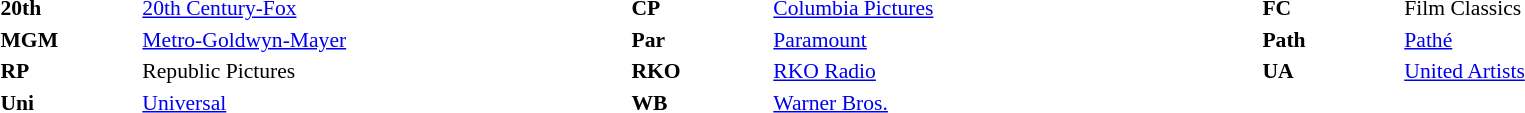<table width="100%" style="text-align:left; font-size:90%">
<tr>
<th width="50">20th</th>
<td width="180"><a href='#'>20th Century-Fox</a></td>
<th width="50">CP</th>
<td width="180"><a href='#'>Columbia Pictures</a></td>
<th width="50">FC</th>
<td width="180">Film Classics</td>
</tr>
<tr>
<th>MGM</th>
<td><a href='#'>Metro-Goldwyn-Mayer</a></td>
<th>Par</th>
<td><a href='#'>Paramount</a></td>
<th>Path</th>
<td><a href='#'>Pathé</a></td>
</tr>
<tr>
<th>RP</th>
<td>Republic Pictures</td>
<th>RKO</th>
<td><a href='#'>RKO Radio</a></td>
<th>UA</th>
<td><a href='#'>United Artists</a></td>
</tr>
<tr>
<th>Uni</th>
<td><a href='#'>Universal</a></td>
<th>WB</th>
<td><a href='#'>Warner Bros.</a></td>
</tr>
</table>
